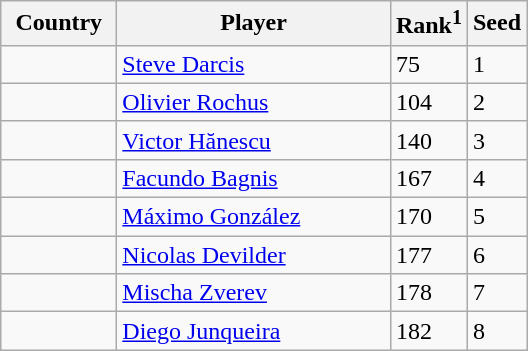<table class="sortable wikitable">
<tr>
<th width="70">Country</th>
<th width="175">Player</th>
<th>Rank<sup>1</sup></th>
<th>Seed</th>
</tr>
<tr>
<td></td>
<td><a href='#'>Steve Darcis</a></td>
<td>75</td>
<td>1</td>
</tr>
<tr>
<td></td>
<td><a href='#'>Olivier Rochus</a></td>
<td>104</td>
<td>2</td>
</tr>
<tr>
<td></td>
<td><a href='#'>Victor Hănescu</a></td>
<td>140</td>
<td>3</td>
</tr>
<tr>
<td></td>
<td><a href='#'>Facundo Bagnis</a></td>
<td>167</td>
<td>4</td>
</tr>
<tr>
<td></td>
<td><a href='#'>Máximo González</a></td>
<td>170</td>
<td>5</td>
</tr>
<tr>
<td></td>
<td><a href='#'>Nicolas Devilder</a></td>
<td>177</td>
<td>6</td>
</tr>
<tr>
<td></td>
<td><a href='#'>Mischa Zverev</a></td>
<td>178</td>
<td>7</td>
</tr>
<tr>
<td></td>
<td><a href='#'>Diego Junqueira</a></td>
<td>182</td>
<td>8</td>
</tr>
</table>
